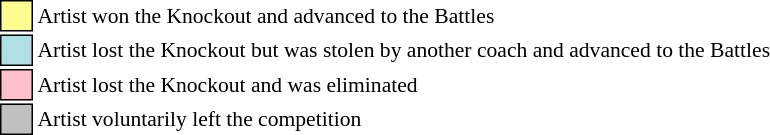<table class="toccolours" style="font-size: 90%; white-space: nowrap">
<tr>
<td style="background:#fdfc8f; border:1px solid black">     </td>
<td>Artist won the Knockout and advanced to the Battles</td>
</tr>
<tr>
<td style="background:#b0e0e6; border:1px solid black">     </td>
<td>Artist lost the Knockout but was stolen by another coach and advanced to the Battles</td>
</tr>
<tr>
<td style="background:pink; border:1px solid black">     </td>
<td>Artist lost the Knockout and was eliminated</td>
</tr>
<tr>
<td style="background:silver; border:1px solid black">     </td>
<td>Artist voluntarily left the competition</td>
</tr>
</table>
